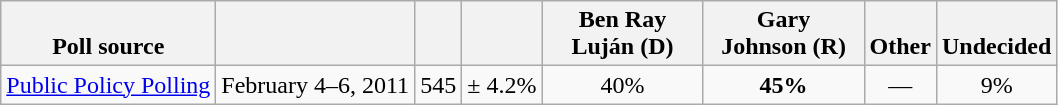<table class="wikitable" style="text-align:center">
<tr valign= bottom>
<th>Poll source</th>
<th></th>
<th></th>
<th></th>
<th style="width:100px;">Ben Ray<br>Luján (D)</th>
<th style="width:100px;">Gary<br>Johnson (R)</th>
<th>Other</th>
<th>Undecided</th>
</tr>
<tr>
<td align=left><a href='#'>Public Policy Polling</a></td>
<td>February 4–6, 2011</td>
<td>545</td>
<td>± 4.2%</td>
<td>40%</td>
<td><strong>45%</strong></td>
<td>—</td>
<td>9%</td>
</tr>
</table>
